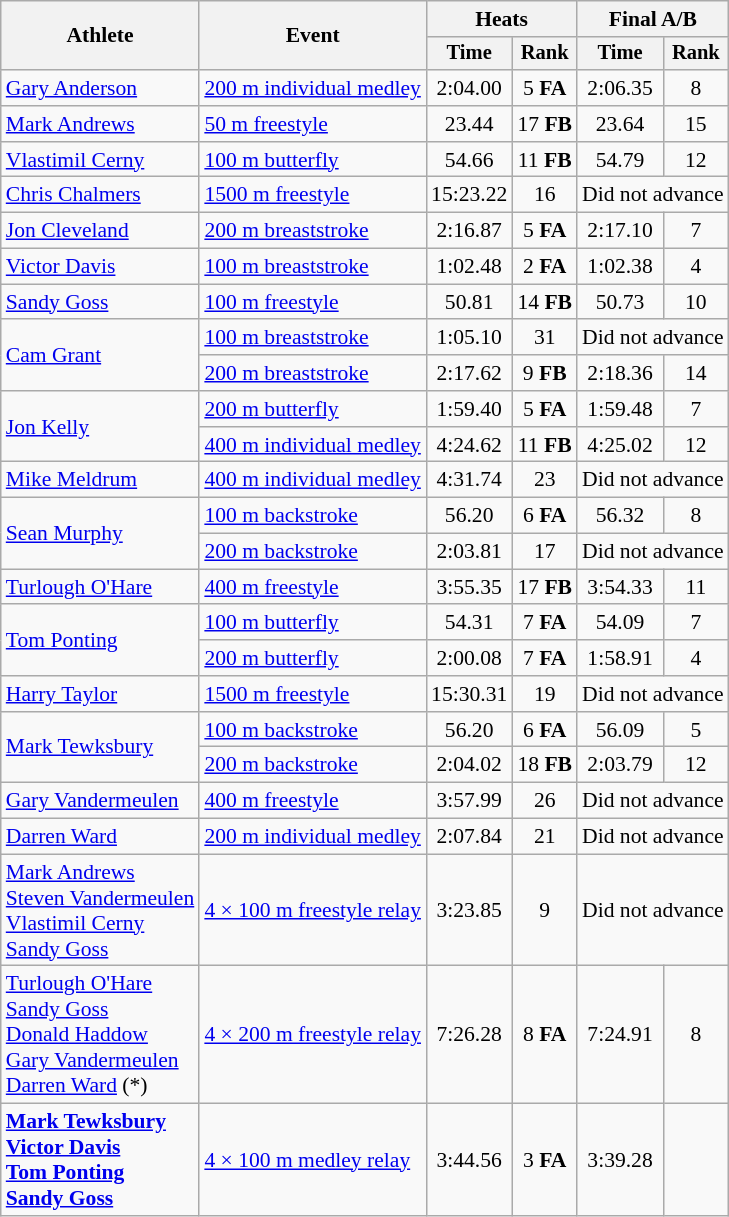<table class="wikitable" style="font-size:90%">
<tr>
<th rowspan="2">Athlete</th>
<th rowspan="2">Event</th>
<th colspan=2>Heats</th>
<th colspan=2>Final A/B</th>
</tr>
<tr style="font-size:95%">
<th>Time</th>
<th>Rank</th>
<th>Time</th>
<th>Rank</th>
</tr>
<tr align=center>
<td align=left><a href='#'>Gary Anderson</a></td>
<td align=left><a href='#'>200 m individual medley</a></td>
<td>2:04.00</td>
<td>5 <strong>FA</strong></td>
<td>2:06.35</td>
<td>8</td>
</tr>
<tr align=center>
<td align=left><a href='#'>Mark Andrews</a></td>
<td align=left><a href='#'>50 m freestyle</a></td>
<td>23.44</td>
<td>17 <strong>FB</strong></td>
<td>23.64</td>
<td>15</td>
</tr>
<tr align=center>
<td align=left><a href='#'>Vlastimil Cerny</a></td>
<td align=left><a href='#'>100 m butterfly</a></td>
<td>54.66</td>
<td>11 <strong>FB</strong></td>
<td>54.79</td>
<td>12</td>
</tr>
<tr align=center>
<td align=left><a href='#'>Chris Chalmers</a></td>
<td align=left><a href='#'>1500 m freestyle</a></td>
<td>15:23.22</td>
<td>16</td>
<td colspan=2>Did not advance</td>
</tr>
<tr align=center>
<td align=left><a href='#'>Jon Cleveland</a></td>
<td align=left><a href='#'>200 m breaststroke</a></td>
<td>2:16.87</td>
<td>5 <strong>FA</strong></td>
<td>2:17.10</td>
<td>7</td>
</tr>
<tr align=center>
<td align=left><a href='#'>Victor Davis</a></td>
<td align=left><a href='#'>100 m breaststroke</a></td>
<td>1:02.48</td>
<td>2 <strong>FA</strong></td>
<td>1:02.38</td>
<td>4</td>
</tr>
<tr align=center>
<td align=left><a href='#'>Sandy Goss</a></td>
<td align=left><a href='#'>100 m freestyle</a></td>
<td>50.81</td>
<td>14 <strong>FB</strong></td>
<td>50.73</td>
<td>10</td>
</tr>
<tr align=center>
<td align=left rowspan=2><a href='#'>Cam Grant</a></td>
<td align=left><a href='#'>100 m breaststroke</a></td>
<td>1:05.10</td>
<td>31</td>
<td colspan=2>Did not advance</td>
</tr>
<tr align=center>
<td align=left><a href='#'>200 m breaststroke</a></td>
<td>2:17.62</td>
<td>9 <strong>FB</strong></td>
<td>2:18.36</td>
<td>14</td>
</tr>
<tr align=center>
<td align=left rowspan=2><a href='#'>Jon Kelly</a></td>
<td align=left><a href='#'>200 m butterfly</a></td>
<td>1:59.40</td>
<td>5 <strong>FA</strong></td>
<td>1:59.48</td>
<td>7</td>
</tr>
<tr align=center>
<td align=left><a href='#'>400 m individual medley</a></td>
<td>4:24.62</td>
<td>11 <strong>FB</strong></td>
<td>4:25.02</td>
<td>12</td>
</tr>
<tr align=center>
<td align=left><a href='#'>Mike Meldrum</a></td>
<td align=left><a href='#'>400 m individual medley</a></td>
<td>4:31.74</td>
<td>23</td>
<td colspan=2>Did not advance</td>
</tr>
<tr align=center>
<td align=left rowspan=2><a href='#'>Sean Murphy</a></td>
<td align=left><a href='#'>100 m backstroke</a></td>
<td>56.20</td>
<td>6 <strong>FA</strong></td>
<td>56.32</td>
<td>8</td>
</tr>
<tr align=center>
<td align=left><a href='#'>200 m backstroke</a></td>
<td>2:03.81</td>
<td>17</td>
<td colspan=2>Did not advance</td>
</tr>
<tr align=center>
<td align=left><a href='#'>Turlough O'Hare</a></td>
<td align=left><a href='#'>400 m freestyle</a></td>
<td>3:55.35</td>
<td>17 <strong>FB</strong></td>
<td>3:54.33</td>
<td>11</td>
</tr>
<tr align=center>
<td align=left rowspan=2><a href='#'>Tom Ponting</a></td>
<td align=left><a href='#'>100 m butterfly</a></td>
<td>54.31</td>
<td>7 <strong>FA</strong></td>
<td>54.09</td>
<td>7</td>
</tr>
<tr align=center>
<td align=left><a href='#'>200 m butterfly</a></td>
<td>2:00.08</td>
<td>7 <strong>FA</strong></td>
<td>1:58.91</td>
<td>4</td>
</tr>
<tr align=center>
<td align=left><a href='#'>Harry Taylor</a></td>
<td align=left><a href='#'>1500 m freestyle</a></td>
<td>15:30.31</td>
<td>19</td>
<td colspan=2>Did not advance</td>
</tr>
<tr align=center>
<td align=left rowspan=2><a href='#'>Mark Tewksbury</a></td>
<td align=left><a href='#'>100 m backstroke</a></td>
<td>56.20</td>
<td>6 <strong>FA</strong></td>
<td>56.09</td>
<td>5</td>
</tr>
<tr align=center>
<td align=left><a href='#'>200 m backstroke</a></td>
<td>2:04.02</td>
<td>18 <strong>FB</strong></td>
<td>2:03.79</td>
<td>12</td>
</tr>
<tr align=center>
<td align=left><a href='#'>Gary Vandermeulen</a></td>
<td align=left><a href='#'>400 m freestyle</a></td>
<td>3:57.99</td>
<td>26</td>
<td colspan=2>Did not advance</td>
</tr>
<tr align=center>
<td align=left><a href='#'>Darren Ward</a></td>
<td align=left><a href='#'>200 m individual medley</a></td>
<td>2:07.84</td>
<td>21</td>
<td colspan=2>Did not advance</td>
</tr>
<tr align=center>
<td align=left><a href='#'>Mark Andrews</a><br><a href='#'>Steven Vandermeulen</a><br><a href='#'>Vlastimil Cerny</a><br><a href='#'>Sandy Goss</a></td>
<td align=left><a href='#'>4 × 100 m freestyle relay</a></td>
<td>3:23.85</td>
<td>9</td>
<td colspan=2>Did not advance</td>
</tr>
<tr align=center>
<td align=left><a href='#'>Turlough O'Hare</a><br><a href='#'>Sandy Goss</a><br><a href='#'>Donald Haddow</a><br><a href='#'>Gary Vandermeulen</a><br><a href='#'>Darren Ward</a> (*)</td>
<td align=left><a href='#'>4 × 200 m freestyle relay</a></td>
<td>7:26.28</td>
<td>8 <strong>FA</strong></td>
<td>7:24.91</td>
<td>8</td>
</tr>
<tr align=center>
<td align=left><strong><a href='#'>Mark Tewksbury</a><br><a href='#'>Victor Davis</a><br><a href='#'>Tom Ponting</a><br><a href='#'>Sandy Goss</a></strong></td>
<td align=left><a href='#'>4 × 100 m medley relay</a></td>
<td>3:44.56</td>
<td>3 <strong>FA</strong></td>
<td>3:39.28</td>
<td></td>
</tr>
</table>
